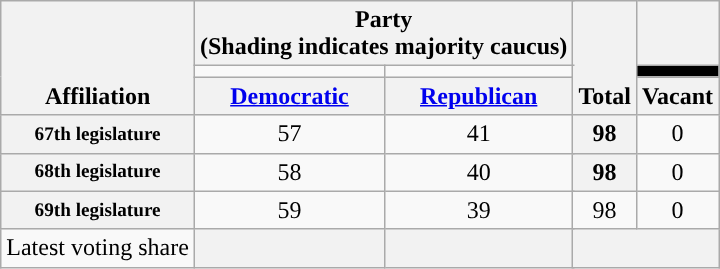<table class="wikitable" style="text-align:center">
<tr style="vertical-align:bottom;">
<th scope="col" rowspan="3">Affiliation</th>
<th scope="col" colspan="3">Party <div>(Shading indicates majority caucus)</div></th>
<th scope="col" rowspan="3">Total</th>
<th scope="col"></th>
</tr>
<tr style="height:5px">
<td style="background-color:"></td>
<td colspan=2 style="background-color:"></td>
<td style="background:black"></td>
</tr>
<tr>
<th><a href='#'>Democratic</a></th>
<th colspan=2><a href='#'>Republican</a></th>
<th>Vacant</th>
</tr>
<tr>
<th scope="row" style="white-space:nowrap; font-size:80%">67th legislature</th>
<td>57</td>
<td colspan=2>41</td>
<th>98</th>
<td>0</td>
</tr>
<tr>
<th scope="row" style="white-space:nowrap; font-size:80%">68th legislature</th>
<td>58</td>
<td colspan="2">40</td>
<th>98</th>
<td>0</td>
</tr>
<tr>
<th scope="row" style="white-space:nowrap; font-size:80%">69th legislature</th>
<td>59</td>
<td colspan=2>39</td>
<td>98</td>
<td>0</td>
</tr>
<tr>
<td>Latest voting share</td>
<th></th>
<th colspan="2"></th>
<th colspan="2"></th>
</tr>
</table>
